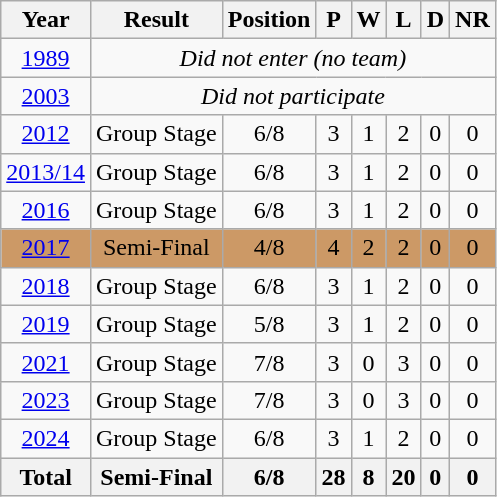<table class="wikitable" style="text-align: center;">
<tr>
<th>Year</th>
<th>Result</th>
<th>Position</th>
<th>P</th>
<th>W</th>
<th>L</th>
<th>D</th>
<th>NR</th>
</tr>
<tr>
<td> <a href='#'>1989</a></td>
<td colspan="7"><em>Did not enter (no team)</em></td>
</tr>
<tr>
<td> <a href='#'>2003</a></td>
<td colspan="7"><em>Did not participate</em></td>
</tr>
<tr>
<td> <a href='#'>2012</a></td>
<td>Group Stage</td>
<td>6/8</td>
<td>3</td>
<td>1</td>
<td>2</td>
<td>0</td>
<td>0</td>
</tr>
<tr>
<td> <a href='#'>2013/14</a></td>
<td>Group Stage</td>
<td>6/8</td>
<td>3</td>
<td>1</td>
<td>2</td>
<td>0</td>
<td>0</td>
</tr>
<tr>
<td> <a href='#'>2016</a></td>
<td>Group Stage</td>
<td>6/8</td>
<td>3</td>
<td>1</td>
<td>2</td>
<td>0</td>
<td>0</td>
</tr>
<tr style="background:#c96">
<td> <a href='#'>2017</a></td>
<td>Semi-Final</td>
<td>4/8</td>
<td>4</td>
<td>2</td>
<td>2</td>
<td>0</td>
<td>0</td>
</tr>
<tr>
<td> <a href='#'>2018</a></td>
<td>Group Stage</td>
<td>6/8</td>
<td>3</td>
<td>1</td>
<td>2</td>
<td>0</td>
<td>0</td>
</tr>
<tr>
<td> <a href='#'>2019</a></td>
<td>Group Stage</td>
<td>5/8</td>
<td>3</td>
<td>1</td>
<td>2</td>
<td>0</td>
<td>0</td>
</tr>
<tr>
<td> <a href='#'>2021</a></td>
<td>Group Stage</td>
<td>7/8</td>
<td>3</td>
<td>0</td>
<td>3</td>
<td>0</td>
<td>0</td>
</tr>
<tr>
<td> <a href='#'>2023</a></td>
<td>Group Stage</td>
<td>7/8</td>
<td>3</td>
<td>0</td>
<td>3</td>
<td>0</td>
<td>0</td>
</tr>
<tr>
<td> <a href='#'>2024</a></td>
<td>Group Stage</td>
<td>6/8</td>
<td>3</td>
<td>1</td>
<td>2</td>
<td>0</td>
<td>0</td>
</tr>
<tr>
<th>Total</th>
<th>Semi-Final</th>
<th>6/8</th>
<th>28</th>
<th>8</th>
<th>20</th>
<th>0</th>
<th>0</th>
</tr>
</table>
